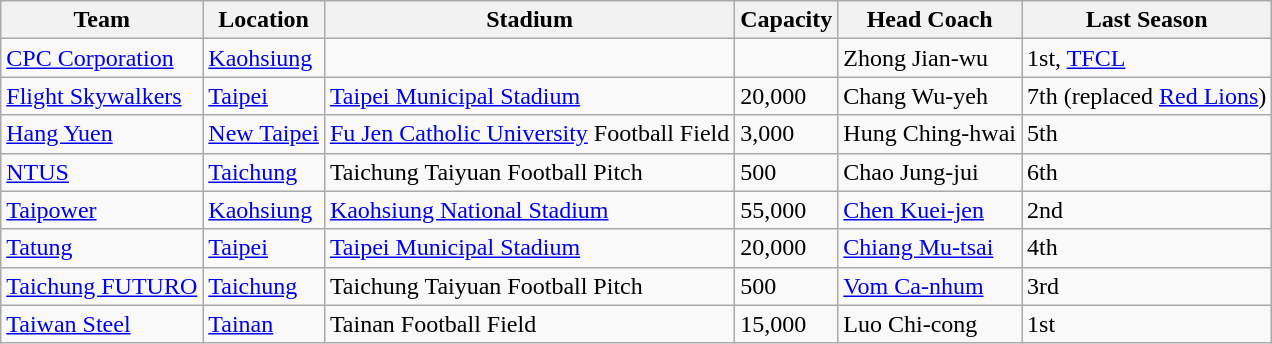<table class="wikitable sortable">
<tr>
<th>Team</th>
<th>Location</th>
<th>Stadium</th>
<th>Capacity</th>
<th>Head Coach</th>
<th>Last Season</th>
</tr>
<tr>
<td><a href='#'>CPC Corporation</a></td>
<td><a href='#'>Kaohsiung</a></td>
<td></td>
<td></td>
<td> Zhong Jian-wu</td>
<td>1st, <a href='#'>TFCL</a></td>
</tr>
<tr>
<td><a href='#'>Flight Skywalkers</a></td>
<td><a href='#'>Taipei</a></td>
<td><a href='#'>Taipei Municipal Stadium</a></td>
<td>20,000</td>
<td> Chang Wu-yeh</td>
<td>7th (replaced <a href='#'>Red Lions</a>)</td>
</tr>
<tr>
<td><a href='#'>Hang Yuen</a></td>
<td><a href='#'>New Taipei</a></td>
<td><a href='#'>Fu Jen Catholic University</a> Football Field</td>
<td>3,000</td>
<td> Hung Ching-hwai</td>
<td>5th</td>
</tr>
<tr>
<td><a href='#'>NTUS</a></td>
<td><a href='#'>Taichung</a></td>
<td>Taichung Taiyuan Football Pitch</td>
<td>500</td>
<td> Chao Jung-jui</td>
<td>6th</td>
</tr>
<tr>
<td><a href='#'>Taipower</a></td>
<td><a href='#'>Kaohsiung</a></td>
<td><a href='#'>Kaohsiung National Stadium</a></td>
<td>55,000</td>
<td> <a href='#'>Chen Kuei-jen</a></td>
<td>2nd</td>
</tr>
<tr>
<td><a href='#'>Tatung</a></td>
<td><a href='#'>Taipei</a></td>
<td><a href='#'>Taipei Municipal Stadium</a></td>
<td>20,000</td>
<td> <a href='#'>Chiang Mu-tsai</a></td>
<td>4th</td>
</tr>
<tr>
<td><a href='#'>Taichung FUTURO</a></td>
<td><a href='#'>Taichung</a></td>
<td>Taichung Taiyuan Football Pitch</td>
<td>500</td>
<td> <a href='#'>Vom Ca-nhum</a></td>
<td>3rd</td>
</tr>
<tr>
<td><a href='#'>Taiwan Steel</a></td>
<td><a href='#'>Tainan</a></td>
<td>Tainan Football Field</td>
<td>15,000</td>
<td> Luo Chi-cong</td>
<td>1st</td>
</tr>
</table>
